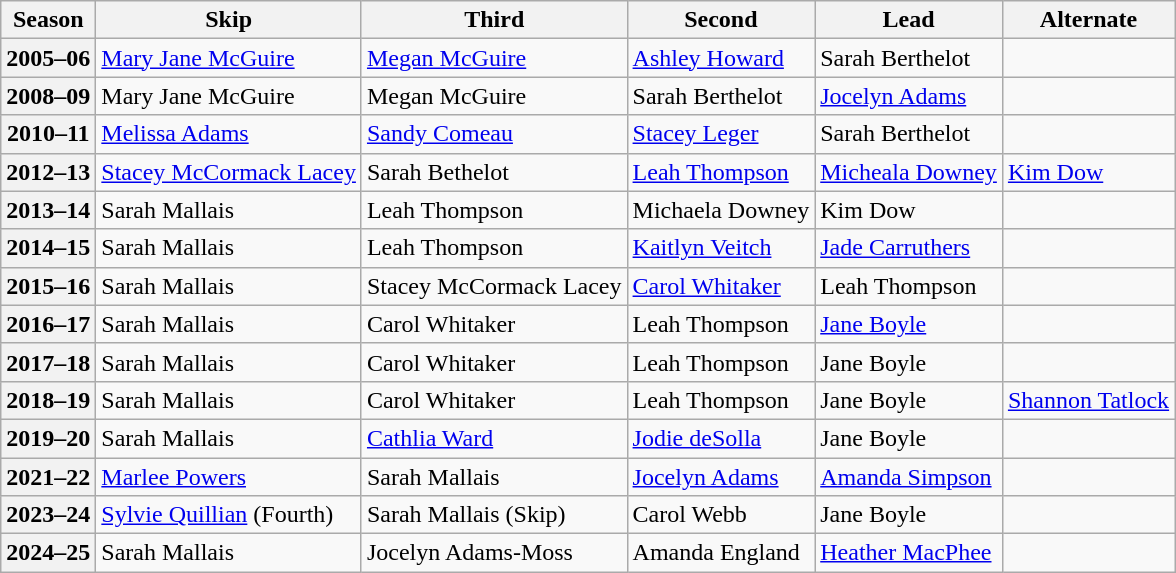<table class="wikitable">
<tr>
<th scope="col">Season</th>
<th scope="col">Skip</th>
<th scope="col">Third</th>
<th scope="col">Second</th>
<th scope="col">Lead</th>
<th scope="col">Alternate</th>
</tr>
<tr>
<th scope="row">2005–06</th>
<td><a href='#'>Mary Jane McGuire</a></td>
<td><a href='#'>Megan McGuire</a></td>
<td><a href='#'>Ashley Howard</a></td>
<td>Sarah Berthelot</td>
<td></td>
</tr>
<tr>
<th scope="row">2008–09</th>
<td>Mary Jane McGuire</td>
<td>Megan McGuire</td>
<td>Sarah Berthelot</td>
<td><a href='#'>Jocelyn Adams</a></td>
<td></td>
</tr>
<tr>
<th scope="row">2010–11</th>
<td><a href='#'>Melissa Adams</a></td>
<td><a href='#'>Sandy Comeau</a></td>
<td><a href='#'>Stacey Leger</a></td>
<td>Sarah Berthelot</td>
<td></td>
</tr>
<tr>
<th scope="row">2012–13</th>
<td><a href='#'>Stacey McCormack Lacey</a></td>
<td>Sarah Bethelot</td>
<td><a href='#'>Leah Thompson</a></td>
<td><a href='#'>Micheala Downey</a></td>
<td><a href='#'>Kim Dow</a></td>
</tr>
<tr>
<th scope="row">2013–14</th>
<td>Sarah Mallais</td>
<td>Leah Thompson</td>
<td>Michaela Downey</td>
<td>Kim Dow</td>
<td></td>
</tr>
<tr>
<th scope="row">2014–15</th>
<td>Sarah Mallais</td>
<td>Leah Thompson</td>
<td><a href='#'>Kaitlyn Veitch</a></td>
<td><a href='#'>Jade Carruthers</a></td>
<td></td>
</tr>
<tr>
<th scope="row">2015–16</th>
<td>Sarah Mallais</td>
<td>Stacey McCormack Lacey</td>
<td><a href='#'>Carol Whitaker</a></td>
<td>Leah Thompson</td>
<td></td>
</tr>
<tr>
<th scope="row">2016–17</th>
<td>Sarah Mallais</td>
<td>Carol Whitaker</td>
<td>Leah Thompson</td>
<td><a href='#'>Jane Boyle</a></td>
<td></td>
</tr>
<tr>
<th scope="row">2017–18</th>
<td>Sarah Mallais</td>
<td>Carol Whitaker</td>
<td>Leah Thompson</td>
<td>Jane Boyle</td>
<td></td>
</tr>
<tr>
<th scope="row">2018–19</th>
<td>Sarah Mallais</td>
<td>Carol Whitaker</td>
<td>Leah Thompson</td>
<td>Jane Boyle</td>
<td><a href='#'>Shannon Tatlock</a></td>
</tr>
<tr>
<th scope="row">2019–20</th>
<td>Sarah Mallais</td>
<td><a href='#'>Cathlia Ward</a></td>
<td><a href='#'>Jodie deSolla</a></td>
<td>Jane Boyle</td>
<td></td>
</tr>
<tr>
<th scope="row">2021–22</th>
<td><a href='#'>Marlee Powers</a></td>
<td>Sarah Mallais</td>
<td><a href='#'>Jocelyn Adams</a></td>
<td><a href='#'>Amanda Simpson</a></td>
<td></td>
</tr>
<tr>
<th scope="row">2023–24</th>
<td><a href='#'>Sylvie Quillian</a> (Fourth)</td>
<td>Sarah Mallais (Skip)</td>
<td>Carol Webb</td>
<td>Jane Boyle</td>
<td></td>
</tr>
<tr>
<th scope="row">2024–25</th>
<td>Sarah Mallais</td>
<td>Jocelyn Adams-Moss</td>
<td>Amanda England</td>
<td><a href='#'>Heather MacPhee</a></td>
<td></td>
</tr>
</table>
